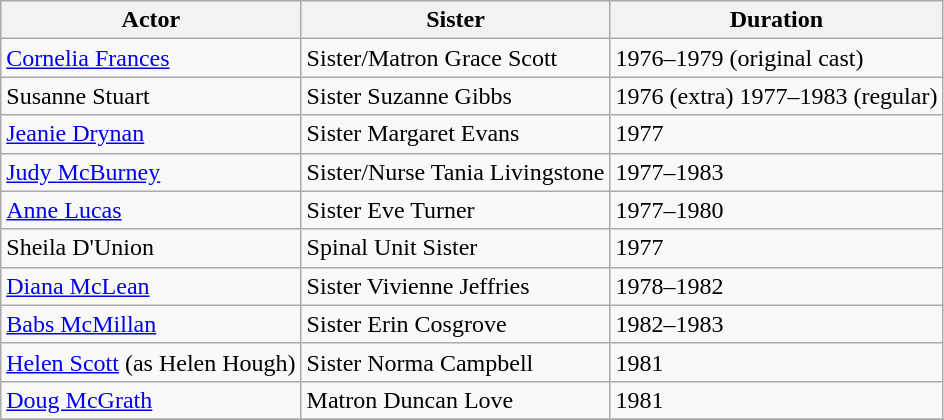<table class="wikitable">
<tr>
<th>Actor</th>
<th>Sister</th>
<th>Duration</th>
</tr>
<tr>
<td><a href='#'>Cornelia Frances</a></td>
<td>Sister/Matron Grace Scott</td>
<td>1976–1979 (original cast)</td>
</tr>
<tr>
<td>Susanne Stuart</td>
<td>Sister Suzanne Gibbs</td>
<td>1976 (extra) 1977–1983 (regular)</td>
</tr>
<tr>
<td><a href='#'>Jeanie Drynan</a></td>
<td>Sister Margaret Evans</td>
<td>1977</td>
</tr>
<tr>
<td><a href='#'>Judy McBurney</a></td>
<td>Sister/Nurse Tania Livingstone</td>
<td>1977–1983</td>
</tr>
<tr>
<td><a href='#'>Anne Lucas</a></td>
<td>Sister Eve Turner</td>
<td>1977–1980</td>
</tr>
<tr>
<td>Sheila D'Union</td>
<td>Spinal Unit Sister</td>
<td>1977</td>
</tr>
<tr>
<td><a href='#'>Diana McLean</a></td>
<td>Sister Vivienne Jeffries</td>
<td>1978–1982</td>
</tr>
<tr>
<td><a href='#'>Babs McMillan</a></td>
<td>Sister Erin Cosgrove</td>
<td>1982–1983</td>
</tr>
<tr>
<td><a href='#'>Helen Scott</a> (as Helen Hough)</td>
<td>Sister Norma Campbell</td>
<td>1981</td>
</tr>
<tr>
<td><a href='#'>Doug McGrath</a></td>
<td>Matron Duncan Love</td>
<td>1981</td>
</tr>
<tr>
</tr>
</table>
